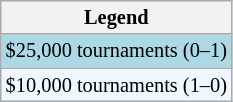<table class="wikitable" style="font-size:85%">
<tr>
<th>Legend</th>
</tr>
<tr style="background:lightblue;">
<td>$25,000 tournaments (0–1)</td>
</tr>
<tr style="background:#f0f8ff;">
<td>$10,000 tournaments (1–0)</td>
</tr>
</table>
